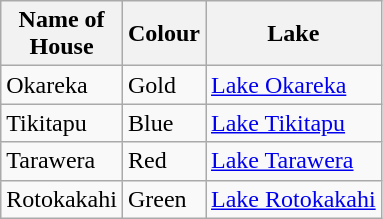<table class="wikitable">
<tr>
<th>Name of <br>House</th>
<th>Colour</th>
<th>Lake</th>
</tr>
<tr>
<td>Okareka</td>
<td> Gold</td>
<td><a href='#'>Lake Okareka</a></td>
</tr>
<tr>
<td>Tikitapu</td>
<td> Blue</td>
<td><a href='#'>Lake Tikitapu</a></td>
</tr>
<tr>
<td>Tarawera</td>
<td> Red</td>
<td><a href='#'>Lake Tarawera</a></td>
</tr>
<tr>
<td>Rotokakahi</td>
<td> Green</td>
<td><a href='#'>Lake Rotokakahi</a></td>
</tr>
</table>
